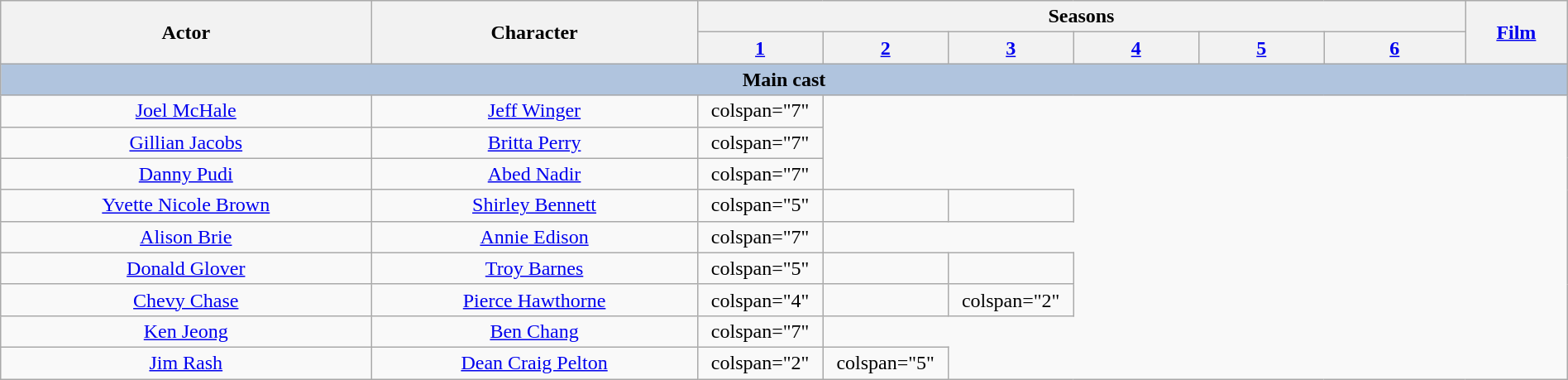<table class="wikitable plainrowheaders" style="text-align:center;" width="100%">
<tr>
<th scope="col" rowspan="2">Actor</th>
<th scope="col" rowspan="2">Character</th>
<th scope="col" colspan="6">Seasons</th>
<th scope="col" rowspan="2"><a href='#'>Film</a></th>
</tr>
<tr>
<th scope="col" style="width:8%;"><a href='#'>1</a></th>
<th scope="col" style="width:8%;"><a href='#'>2</a></th>
<th scope="col" style="width:8%;"><a href='#'>3</a></th>
<th scope="col" style="width:8%;"><a href='#'>4</a></th>
<th scope="col" style="width:8%;"><a href='#'>5</a></th>
<th scope="col" style="width:9%;"><a href='#'>6</a></th>
</tr>
<tr>
<th colspan="9" style="background: LightSteelBlue;">Main cast</th>
</tr>
<tr>
<td><a href='#'>Joel McHale</a></td>
<td><a href='#'>Jeff Winger</a></td>
<td>colspan="7" </td>
</tr>
<tr>
<td><a href='#'>Gillian Jacobs</a></td>
<td><a href='#'>Britta Perry</a></td>
<td>colspan="7" </td>
</tr>
<tr>
<td><a href='#'>Danny Pudi</a></td>
<td><a href='#'>Abed Nadir</a></td>
<td>colspan="7" </td>
</tr>
<tr>
<td><a href='#'>Yvette Nicole Brown</a></td>
<td><a href='#'>Shirley Bennett</a></td>
<td>colspan="5" </td>
<td></td>
<td></td>
</tr>
<tr>
<td><a href='#'>Alison Brie</a></td>
<td><a href='#'>Annie Edison</a></td>
<td>colspan="7" </td>
</tr>
<tr>
<td><a href='#'>Donald Glover</a></td>
<td><a href='#'>Troy Barnes</a></td>
<td>colspan="5" </td>
<td></td>
<td></td>
</tr>
<tr>
<td><a href='#'>Chevy Chase</a></td>
<td><a href='#'>Pierce Hawthorne</a></td>
<td>colspan="4" </td>
<td></td>
<td>colspan="2" </td>
</tr>
<tr>
<td><a href='#'>Ken Jeong</a></td>
<td><a href='#'>Ben Chang</a></td>
<td>colspan="7" </td>
</tr>
<tr>
<td><a href='#'>Jim Rash</a></td>
<td><a href='#'>Dean Craig Pelton</a></td>
<td>colspan="2" </td>
<td>colspan="5" </td>
</tr>
</table>
